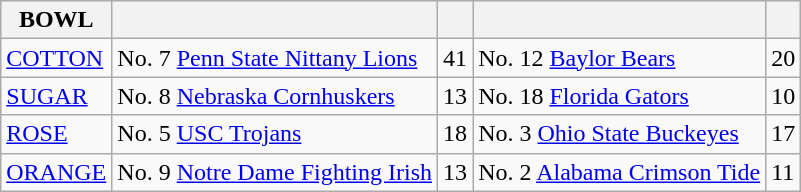<table class="wikitable">
<tr>
<th>BOWL</th>
<th></th>
<th></th>
<th></th>
<th></th>
</tr>
<tr>
<td><a href='#'>COTTON</a></td>
<td>No. 7 <a href='#'>Penn State Nittany Lions</a></td>
<td>41</td>
<td>No. 12 <a href='#'>Baylor Bears</a></td>
<td>20</td>
</tr>
<tr>
<td><a href='#'>SUGAR</a></td>
<td>No. 8 <a href='#'>Nebraska Cornhuskers</a></td>
<td>13</td>
<td>No. 18 <a href='#'>Florida Gators</a></td>
<td>10</td>
</tr>
<tr>
<td><a href='#'>ROSE</a></td>
<td>No. 5 <a href='#'>USC Trojans</a></td>
<td>18</td>
<td>No. 3 <a href='#'>Ohio State Buckeyes</a></td>
<td>17</td>
</tr>
<tr>
<td><a href='#'>ORANGE</a></td>
<td>No. 9 <a href='#'>Notre Dame Fighting Irish</a></td>
<td>13</td>
<td>No. 2 <a href='#'>Alabama Crimson Tide</a></td>
<td>11</td>
</tr>
</table>
